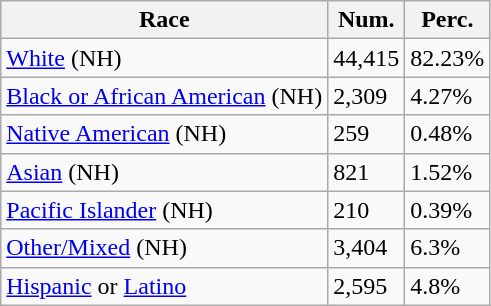<table class="wikitable">
<tr>
<th>Race</th>
<th>Num.</th>
<th>Perc.</th>
</tr>
<tr>
<td><a href='#'>White</a> (NH)</td>
<td>44,415</td>
<td>82.23%</td>
</tr>
<tr>
<td><a href='#'>Black or African American</a> (NH)</td>
<td>2,309</td>
<td>4.27%</td>
</tr>
<tr>
<td><a href='#'>Native American</a> (NH)</td>
<td>259</td>
<td>0.48%</td>
</tr>
<tr>
<td><a href='#'>Asian</a> (NH)</td>
<td>821</td>
<td>1.52%</td>
</tr>
<tr>
<td><a href='#'>Pacific Islander</a> (NH)</td>
<td>210</td>
<td>0.39%</td>
</tr>
<tr>
<td><a href='#'>Other/Mixed</a> (NH)</td>
<td>3,404</td>
<td>6.3%</td>
</tr>
<tr>
<td><a href='#'>Hispanic</a> or <a href='#'>Latino</a></td>
<td>2,595</td>
<td>4.8%</td>
</tr>
</table>
